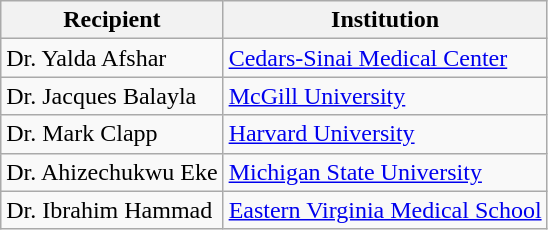<table class="wikitable">
<tr>
<th>Recipient</th>
<th>Institution</th>
</tr>
<tr>
<td>Dr. Yalda Afshar</td>
<td><a href='#'>Cedars-Sinai Medical Center</a></td>
</tr>
<tr>
<td>Dr. Jacques Balayla</td>
<td><a href='#'>McGill University</a></td>
</tr>
<tr>
<td>Dr. Mark Clapp</td>
<td><a href='#'>Harvard University</a></td>
</tr>
<tr>
<td>Dr. Ahizechukwu Eke</td>
<td><a href='#'>Michigan State University</a></td>
</tr>
<tr>
<td>Dr. Ibrahim Hammad</td>
<td><a href='#'>Eastern Virginia Medical School</a></td>
</tr>
</table>
